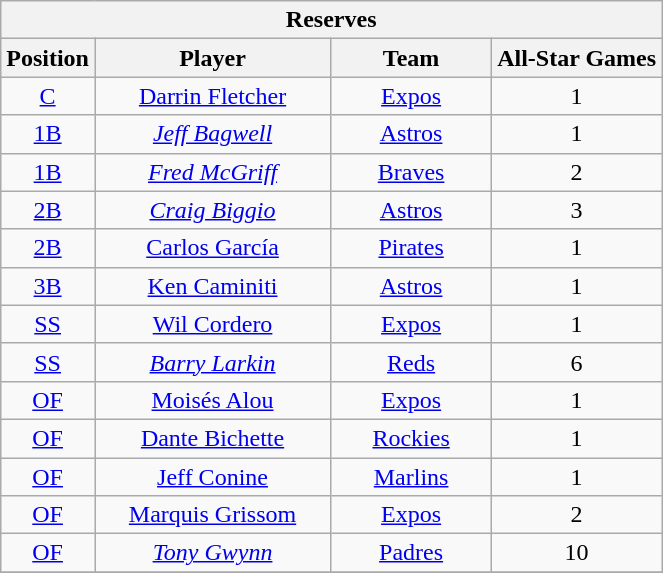<table class="wikitable" style="font-size: 100%; text-align:center;">
<tr>
<th colspan="4">Reserves</th>
</tr>
<tr>
<th>Position</th>
<th width="150">Player</th>
<th width="100">Team</th>
<th>All-Star Games</th>
</tr>
<tr>
<td><a href='#'>C</a></td>
<td><a href='#'>Darrin Fletcher</a></td>
<td><a href='#'>Expos</a></td>
<td>1</td>
</tr>
<tr>
<td><a href='#'>1B</a></td>
<td><em><a href='#'>Jeff Bagwell</a></em></td>
<td><a href='#'>Astros</a></td>
<td>1</td>
</tr>
<tr>
<td><a href='#'>1B</a></td>
<td><em><a href='#'>Fred McGriff</a></em></td>
<td><a href='#'>Braves</a></td>
<td>2</td>
</tr>
<tr>
<td><a href='#'>2B</a></td>
<td><em><a href='#'>Craig Biggio</a></em></td>
<td><a href='#'>Astros</a></td>
<td>3</td>
</tr>
<tr>
<td><a href='#'>2B</a></td>
<td><a href='#'>Carlos García</a></td>
<td><a href='#'>Pirates</a></td>
<td>1</td>
</tr>
<tr>
<td><a href='#'>3B</a></td>
<td><a href='#'>Ken Caminiti</a></td>
<td><a href='#'>Astros</a></td>
<td>1</td>
</tr>
<tr>
<td><a href='#'>SS</a></td>
<td><a href='#'>Wil Cordero</a></td>
<td><a href='#'>Expos</a></td>
<td>1</td>
</tr>
<tr>
<td><a href='#'>SS</a></td>
<td><em><a href='#'>Barry Larkin</a></em></td>
<td><a href='#'>Reds</a></td>
<td>6</td>
</tr>
<tr>
<td><a href='#'>OF</a></td>
<td><a href='#'>Moisés Alou</a></td>
<td><a href='#'>Expos</a></td>
<td>1</td>
</tr>
<tr>
<td><a href='#'>OF</a></td>
<td><a href='#'>Dante Bichette</a></td>
<td><a href='#'>Rockies</a></td>
<td>1</td>
</tr>
<tr>
<td><a href='#'>OF</a></td>
<td><a href='#'>Jeff Conine</a></td>
<td><a href='#'>Marlins</a></td>
<td>1</td>
</tr>
<tr>
<td><a href='#'>OF</a></td>
<td><a href='#'>Marquis Grissom</a></td>
<td><a href='#'>Expos</a></td>
<td>2</td>
</tr>
<tr>
<td><a href='#'>OF</a></td>
<td><em><a href='#'>Tony Gwynn</a></em></td>
<td><a href='#'>Padres</a></td>
<td>10</td>
</tr>
<tr>
</tr>
</table>
